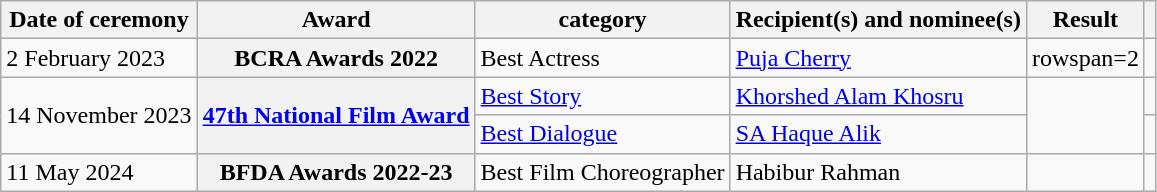<table class="wikitable">
<tr>
<th>Date of ceremony</th>
<th>Award</th>
<th>category</th>
<th>Recipient(s) and nominee(s)</th>
<th>Result</th>
<th></th>
</tr>
<tr>
<td>2 February 2023</td>
<th>BCRA Awards 2022</th>
<td>Best Actress</td>
<td><a href='#'>Puja Cherry</a></td>
<td>rowspan=2 </td>
<td></td>
</tr>
<tr>
<td rowspan="2">14 November 2023</td>
<th rowspan="2"><a href='#'>47th National Film Award</a></th>
<td><a href='#'>Best Story</a></td>
<td><a href='#'>Khorshed Alam Khosru</a></td>
<td rowspan="2"></td>
</tr>
<tr>
<td><a href='#'>Best Dialogue</a></td>
<td><a href='#'>SA Haque Alik</a></td>
<td></td>
</tr>
<tr>
<td>11 May 2024</td>
<th>BFDA Awards 2022-23</th>
<td>Best Film Choreographer</td>
<td>Habibur Rahman</td>
<td></td>
<td></td>
</tr>
</table>
